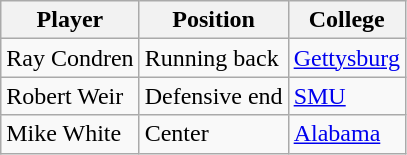<table class="wikitable">
<tr>
<th>Player</th>
<th>Position</th>
<th>College</th>
</tr>
<tr>
<td>Ray Condren</td>
<td>Running back</td>
<td><a href='#'>Gettysburg</a></td>
</tr>
<tr>
<td>Robert Weir</td>
<td>Defensive end</td>
<td><a href='#'>SMU</a></td>
</tr>
<tr>
<td>Mike White</td>
<td>Center</td>
<td><a href='#'>Alabama</a></td>
</tr>
</table>
